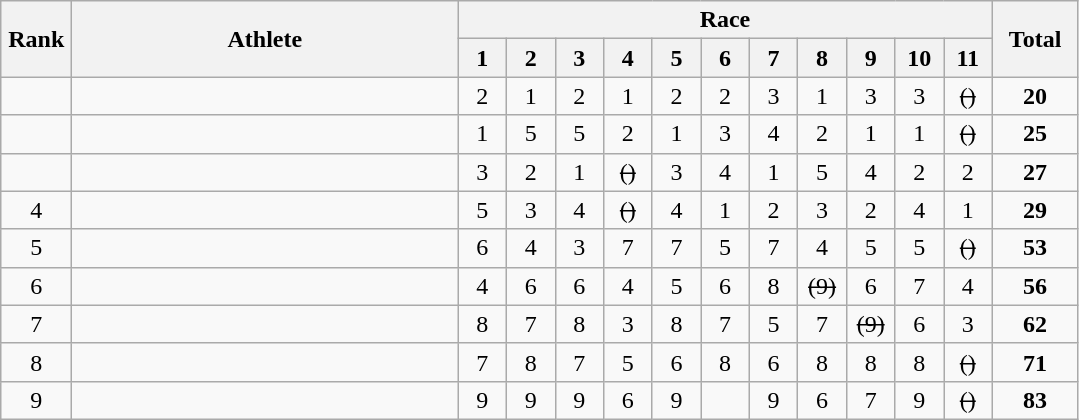<table class="wikitable" style="text-align:center">
<tr>
<th rowspan="2" width=40>Rank</th>
<th rowspan="2" width=250>Athlete</th>
<th colspan="11">Race</th>
<th rowspan="2" width=50>Total</th>
</tr>
<tr>
<th width=25>1</th>
<th width=25>2</th>
<th width=25>3</th>
<th width=25>4</th>
<th width=25>5</th>
<th width=25>6</th>
<th width=25>7</th>
<th width=25>8</th>
<th width=25>9</th>
<th width=25>10</th>
<th width=25>11</th>
</tr>
<tr>
<td></td>
<td align=left></td>
<td>2</td>
<td>1</td>
<td>2</td>
<td>1</td>
<td>2</td>
<td>2</td>
<td>3</td>
<td>1</td>
<td>3</td>
<td>3</td>
<td><s>()</s></td>
<td><strong>20</strong></td>
</tr>
<tr>
<td></td>
<td align=left></td>
<td>1</td>
<td>5</td>
<td>5</td>
<td>2</td>
<td>1</td>
<td>3</td>
<td>4</td>
<td>2</td>
<td>1</td>
<td>1</td>
<td><s>()</s></td>
<td><strong>25</strong></td>
</tr>
<tr>
<td></td>
<td align=left></td>
<td>3</td>
<td>2</td>
<td>1</td>
<td><s>()</s></td>
<td>3</td>
<td>4</td>
<td>1</td>
<td>5</td>
<td>4</td>
<td>2</td>
<td>2</td>
<td><strong>27</strong></td>
</tr>
<tr>
<td>4</td>
<td align=left></td>
<td>5</td>
<td>3</td>
<td>4</td>
<td><s>()</s></td>
<td>4</td>
<td>1</td>
<td>2</td>
<td>3</td>
<td>2</td>
<td>4</td>
<td>1</td>
<td><strong>29</strong></td>
</tr>
<tr>
<td>5</td>
<td align=left></td>
<td>6</td>
<td>4</td>
<td>3</td>
<td>7</td>
<td>7</td>
<td>5</td>
<td>7</td>
<td>4</td>
<td>5</td>
<td>5</td>
<td><s>()</s></td>
<td><strong>53</strong></td>
</tr>
<tr>
<td>6</td>
<td align=left></td>
<td>4</td>
<td>6</td>
<td>6</td>
<td>4</td>
<td>5</td>
<td>6</td>
<td>8</td>
<td><s>(9)</s></td>
<td>6</td>
<td>7</td>
<td>4</td>
<td><strong>56</strong></td>
</tr>
<tr>
<td>7</td>
<td align=left></td>
<td>8</td>
<td>7</td>
<td>8</td>
<td>3</td>
<td>8</td>
<td>7</td>
<td>5</td>
<td>7</td>
<td><s>(9)</s></td>
<td>6</td>
<td>3</td>
<td><strong>62</strong></td>
</tr>
<tr>
<td>8</td>
<td align=left></td>
<td>7</td>
<td>8</td>
<td>7</td>
<td>5</td>
<td>6</td>
<td>8</td>
<td>6</td>
<td>8</td>
<td>8</td>
<td>8</td>
<td><s>()</s></td>
<td><strong>71</strong></td>
</tr>
<tr>
<td>9</td>
<td align=left></td>
<td>9</td>
<td>9</td>
<td>9</td>
<td>6</td>
<td>9</td>
<td></td>
<td>9</td>
<td>6</td>
<td>7</td>
<td>9</td>
<td><s>()</s></td>
<td><strong>83</strong></td>
</tr>
</table>
